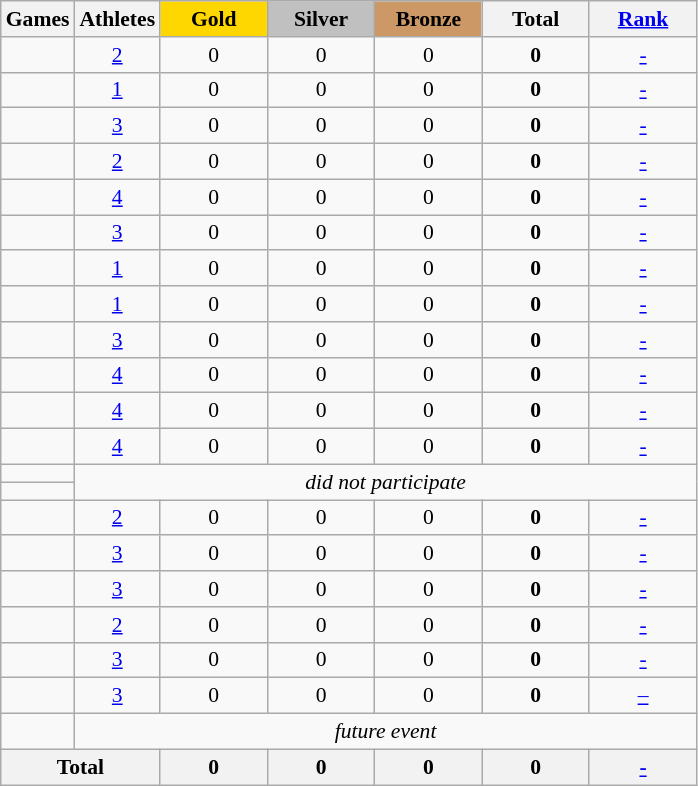<table class="wikitable" style="text-align:center; font-size:90%;">
<tr>
<th>Games</th>
<th>Athletes</th>
<td style="background:gold; width:4.5em; font-weight:bold;">Gold</td>
<td style="background:silver; width:4.5em; font-weight:bold;">Silver</td>
<td style="background:#cc9966; width:4.5em; font-weight:bold;">Bronze</td>
<th style="width:4.5em; font-weight:bold;">Total</th>
<th style="width:4.5em; font-weight:bold;"><a href='#'>Rank</a></th>
</tr>
<tr>
<td align=left></td>
<td><a href='#'>2</a></td>
<td>0</td>
<td>0</td>
<td>0</td>
<td><strong>0</strong></td>
<td><a href='#'>-</a></td>
</tr>
<tr>
<td align=left></td>
<td><a href='#'>1</a></td>
<td>0</td>
<td>0</td>
<td>0</td>
<td><strong>0</strong></td>
<td><a href='#'>-</a></td>
</tr>
<tr>
<td align=left></td>
<td><a href='#'>3</a></td>
<td>0</td>
<td>0</td>
<td>0</td>
<td><strong>0</strong></td>
<td><a href='#'>-</a></td>
</tr>
<tr>
<td align=left></td>
<td><a href='#'>2</a></td>
<td>0</td>
<td>0</td>
<td>0</td>
<td><strong>0</strong></td>
<td><a href='#'>-</a></td>
</tr>
<tr>
<td align=left></td>
<td><a href='#'>4</a></td>
<td>0</td>
<td>0</td>
<td>0</td>
<td><strong>0</strong></td>
<td><a href='#'>-</a></td>
</tr>
<tr>
<td align=left></td>
<td><a href='#'>3</a></td>
<td>0</td>
<td>0</td>
<td>0</td>
<td><strong>0</strong></td>
<td><a href='#'>-</a></td>
</tr>
<tr>
<td align=left></td>
<td><a href='#'>1</a></td>
<td>0</td>
<td>0</td>
<td>0</td>
<td><strong>0</strong></td>
<td><a href='#'>-</a></td>
</tr>
<tr>
<td align=left></td>
<td><a href='#'>1</a></td>
<td>0</td>
<td>0</td>
<td>0</td>
<td><strong>0</strong></td>
<td><a href='#'>-</a></td>
</tr>
<tr>
<td align=left></td>
<td><a href='#'>3</a></td>
<td>0</td>
<td>0</td>
<td>0</td>
<td><strong>0</strong></td>
<td><a href='#'>-</a></td>
</tr>
<tr>
<td align=left></td>
<td><a href='#'>4</a></td>
<td>0</td>
<td>0</td>
<td>0</td>
<td><strong>0</strong></td>
<td><a href='#'>-</a></td>
</tr>
<tr>
<td align=left></td>
<td><a href='#'>4</a></td>
<td>0</td>
<td>0</td>
<td>0</td>
<td><strong>0</strong></td>
<td><a href='#'>-</a></td>
</tr>
<tr>
<td align=left></td>
<td><a href='#'>4</a></td>
<td>0</td>
<td>0</td>
<td>0</td>
<td><strong>0</strong></td>
<td><a href='#'>-</a></td>
</tr>
<tr>
<td align=left></td>
<td colspan=6; rowspan=2><em>did not participate</em></td>
</tr>
<tr>
<td align=left></td>
</tr>
<tr>
<td align=left></td>
<td><a href='#'>2</a></td>
<td>0</td>
<td>0</td>
<td>0</td>
<td><strong>0</strong></td>
<td><a href='#'>-</a></td>
</tr>
<tr>
<td align=left></td>
<td><a href='#'>3</a></td>
<td>0</td>
<td>0</td>
<td>0</td>
<td><strong>0</strong></td>
<td><a href='#'>-</a></td>
</tr>
<tr>
<td align=left></td>
<td><a href='#'>3</a></td>
<td>0</td>
<td>0</td>
<td>0</td>
<td><strong>0</strong></td>
<td><a href='#'>-</a></td>
</tr>
<tr>
<td align=left></td>
<td><a href='#'>2</a></td>
<td>0</td>
<td>0</td>
<td>0</td>
<td><strong>0</strong></td>
<td><a href='#'>-</a></td>
</tr>
<tr>
<td align=left></td>
<td><a href='#'>3</a></td>
<td>0</td>
<td>0</td>
<td>0</td>
<td><strong>0</strong></td>
<td><a href='#'>-</a></td>
</tr>
<tr>
<td align=left></td>
<td><a href='#'>3</a></td>
<td>0</td>
<td>0</td>
<td>0</td>
<td><strong>0</strong></td>
<td><a href='#'>–</a></td>
</tr>
<tr>
<td align=left></td>
<td colspan=6><em>future event</em></td>
</tr>
<tr>
<th colspan=2>Total</th>
<th>0</th>
<th>0</th>
<th>0</th>
<th>0</th>
<th><a href='#'>-</a></th>
</tr>
</table>
